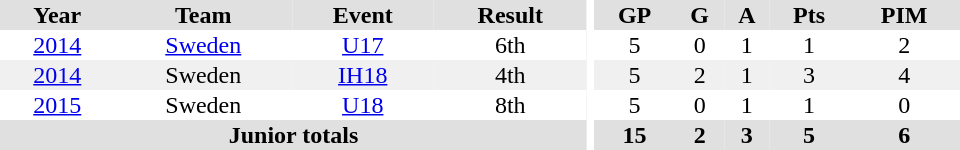<table border="0" cellpadding="1" cellspacing="0" ID="Table3" style="text-align:center; width:40em">
<tr ALIGN="center" bgcolor="#e0e0e0">
<th>Year</th>
<th>Team</th>
<th>Event</th>
<th>Result</th>
<th rowspan="99" bgcolor="#ffffff"></th>
<th>GP</th>
<th>G</th>
<th>A</th>
<th>Pts</th>
<th>PIM</th>
</tr>
<tr>
<td><a href='#'>2014</a></td>
<td><a href='#'>Sweden</a></td>
<td><a href='#'>U17</a></td>
<td>6th</td>
<td>5</td>
<td>0</td>
<td>1</td>
<td>1</td>
<td>2</td>
</tr>
<tr bgcolor="#f0f0f0">
<td><a href='#'>2014</a></td>
<td>Sweden</td>
<td><a href='#'>IH18</a></td>
<td>4th</td>
<td>5</td>
<td>2</td>
<td>1</td>
<td>3</td>
<td>4</td>
</tr>
<tr>
<td><a href='#'>2015</a></td>
<td>Sweden</td>
<td><a href='#'>U18</a></td>
<td>8th</td>
<td>5</td>
<td>0</td>
<td>1</td>
<td>1</td>
<td>0</td>
</tr>
<tr bgcolor="#e0e0e0">
<th colspan="4">Junior totals</th>
<th>15</th>
<th>2</th>
<th>3</th>
<th>5</th>
<th>6</th>
</tr>
</table>
